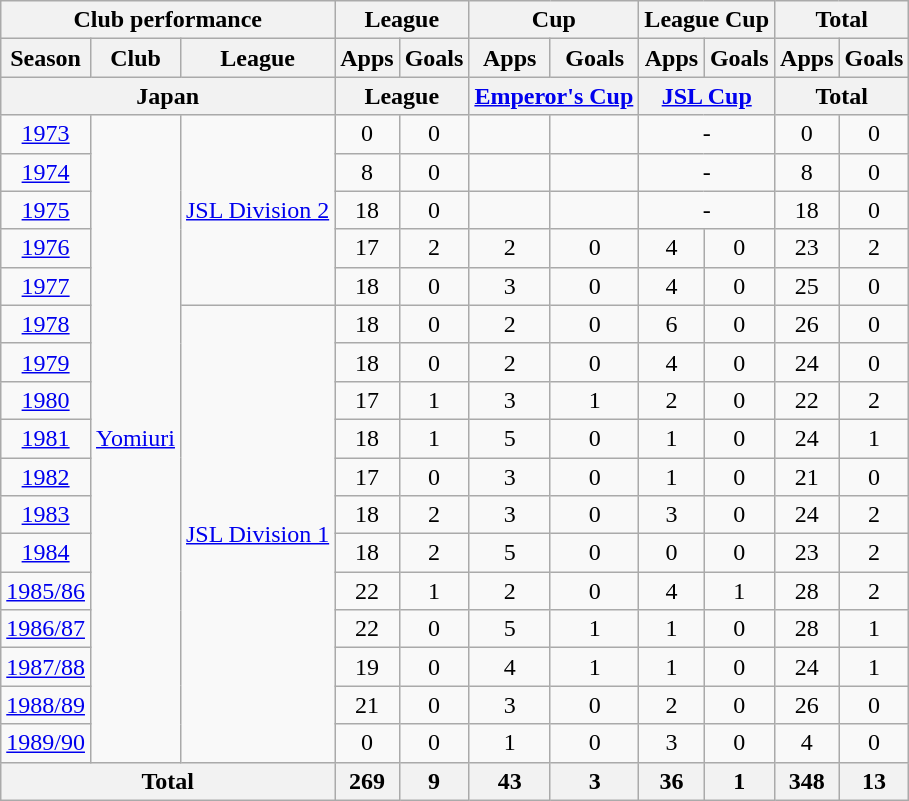<table class="wikitable" style="text-align:center;">
<tr>
<th colspan=3>Club performance</th>
<th colspan=2>League</th>
<th colspan=2>Cup</th>
<th colspan=2>League Cup</th>
<th colspan=2>Total</th>
</tr>
<tr>
<th>Season</th>
<th>Club</th>
<th>League</th>
<th>Apps</th>
<th>Goals</th>
<th>Apps</th>
<th>Goals</th>
<th>Apps</th>
<th>Goals</th>
<th>Apps</th>
<th>Goals</th>
</tr>
<tr>
<th colspan=3>Japan</th>
<th colspan=2>League</th>
<th colspan=2><a href='#'>Emperor's Cup</a></th>
<th colspan=2><a href='#'>JSL Cup</a></th>
<th colspan=2>Total</th>
</tr>
<tr>
<td><a href='#'>1973</a></td>
<td rowspan="17"><a href='#'>Yomiuri</a></td>
<td rowspan="5"><a href='#'>JSL Division 2</a></td>
<td>0</td>
<td>0</td>
<td></td>
<td></td>
<td colspan="2">-</td>
<td>0</td>
<td>0</td>
</tr>
<tr>
<td><a href='#'>1974</a></td>
<td>8</td>
<td>0</td>
<td></td>
<td></td>
<td colspan="2">-</td>
<td>8</td>
<td>0</td>
</tr>
<tr>
<td><a href='#'>1975</a></td>
<td>18</td>
<td>0</td>
<td></td>
<td></td>
<td colspan="2">-</td>
<td>18</td>
<td>0</td>
</tr>
<tr>
<td><a href='#'>1976</a></td>
<td>17</td>
<td>2</td>
<td>2</td>
<td>0</td>
<td>4</td>
<td>0</td>
<td>23</td>
<td>2</td>
</tr>
<tr>
<td><a href='#'>1977</a></td>
<td>18</td>
<td>0</td>
<td>3</td>
<td>0</td>
<td>4</td>
<td>0</td>
<td>25</td>
<td>0</td>
</tr>
<tr>
<td><a href='#'>1978</a></td>
<td rowspan="12"><a href='#'>JSL Division 1</a></td>
<td>18</td>
<td>0</td>
<td>2</td>
<td>0</td>
<td>6</td>
<td>0</td>
<td>26</td>
<td>0</td>
</tr>
<tr>
<td><a href='#'>1979</a></td>
<td>18</td>
<td>0</td>
<td>2</td>
<td>0</td>
<td>4</td>
<td>0</td>
<td>24</td>
<td>0</td>
</tr>
<tr>
<td><a href='#'>1980</a></td>
<td>17</td>
<td>1</td>
<td>3</td>
<td>1</td>
<td>2</td>
<td>0</td>
<td>22</td>
<td>2</td>
</tr>
<tr>
<td><a href='#'>1981</a></td>
<td>18</td>
<td>1</td>
<td>5</td>
<td>0</td>
<td>1</td>
<td>0</td>
<td>24</td>
<td>1</td>
</tr>
<tr>
<td><a href='#'>1982</a></td>
<td>17</td>
<td>0</td>
<td>3</td>
<td>0</td>
<td>1</td>
<td>0</td>
<td>21</td>
<td>0</td>
</tr>
<tr>
<td><a href='#'>1983</a></td>
<td>18</td>
<td>2</td>
<td>3</td>
<td>0</td>
<td>3</td>
<td>0</td>
<td>24</td>
<td>2</td>
</tr>
<tr>
<td><a href='#'>1984</a></td>
<td>18</td>
<td>2</td>
<td>5</td>
<td>0</td>
<td>0</td>
<td>0</td>
<td>23</td>
<td>2</td>
</tr>
<tr>
<td><a href='#'>1985/86</a></td>
<td>22</td>
<td>1</td>
<td>2</td>
<td>0</td>
<td>4</td>
<td>1</td>
<td>28</td>
<td>2</td>
</tr>
<tr>
<td><a href='#'>1986/87</a></td>
<td>22</td>
<td>0</td>
<td>5</td>
<td>1</td>
<td>1</td>
<td>0</td>
<td>28</td>
<td>1</td>
</tr>
<tr>
<td><a href='#'>1987/88</a></td>
<td>19</td>
<td>0</td>
<td>4</td>
<td>1</td>
<td>1</td>
<td>0</td>
<td>24</td>
<td>1</td>
</tr>
<tr>
<td><a href='#'>1988/89</a></td>
<td>21</td>
<td>0</td>
<td>3</td>
<td>0</td>
<td>2</td>
<td>0</td>
<td>26</td>
<td>0</td>
</tr>
<tr>
<td><a href='#'>1989/90</a></td>
<td>0</td>
<td>0</td>
<td>1</td>
<td>0</td>
<td>3</td>
<td>0</td>
<td>4</td>
<td>0</td>
</tr>
<tr>
<th colspan=3>Total</th>
<th>269</th>
<th>9</th>
<th>43</th>
<th>3</th>
<th>36</th>
<th>1</th>
<th>348</th>
<th>13</th>
</tr>
</table>
